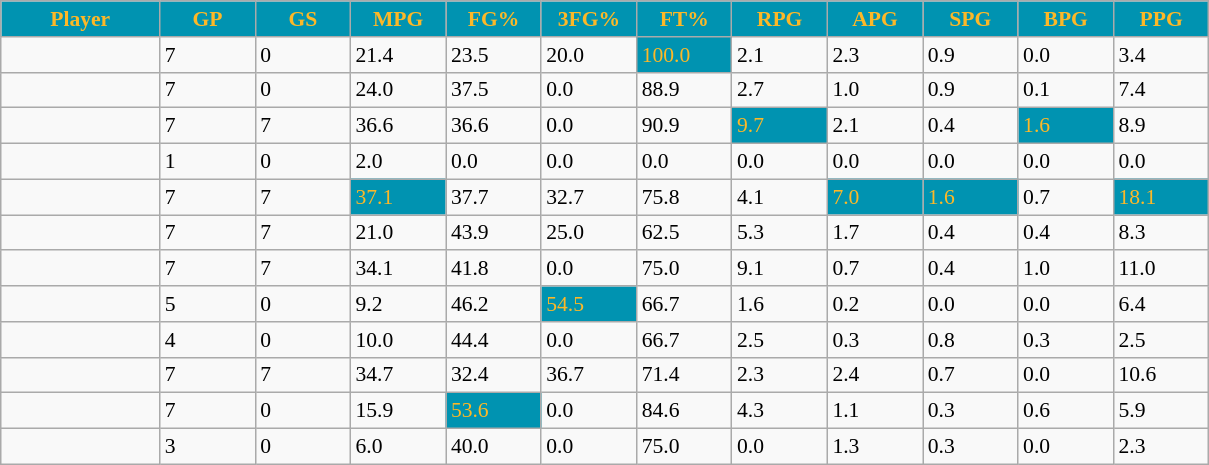<table class="wikitable sortable" style="font-size: 90%">
<tr>
<th style="background:#0093B1;color:#FDB827;" width="10%">Player</th>
<th style="background:#0093B1;color:#FDB827;" width="6%">GP</th>
<th style="background:#0093B1;color:#FDB827;" width="6%">GS</th>
<th style="background:#0093B1;color:#FDB827;" width="6%">MPG</th>
<th style="background:#0093B1;color:#FDB827;" width="6%">FG%</th>
<th style="background:#0093B1;color:#FDB827;" width="6%">3FG%</th>
<th style="background:#0093B1;color:#FDB827;" width="6%">FT%</th>
<th style="background:#0093B1;color:#FDB827;" width="6%">RPG</th>
<th style="background:#0093B1;color:#FDB827;" width="6%">APG</th>
<th style="background:#0093B1;color:#FDB827;" width="6%">SPG</th>
<th style="background:#0093B1;color:#FDB827;" width="6%">BPG</th>
<th style="background:#0093B1;color:#FDB827;" width="6%">PPG</th>
</tr>
<tr>
<td></td>
<td>7</td>
<td>0</td>
<td>21.4</td>
<td>23.5</td>
<td>20.0</td>
<td style="background:#0093B1;color:#FDB827;">100.0</td>
<td>2.1</td>
<td>2.3</td>
<td>0.9</td>
<td>0.0</td>
<td>3.4</td>
</tr>
<tr>
<td></td>
<td>7</td>
<td>0</td>
<td>24.0</td>
<td>37.5</td>
<td>0.0</td>
<td>88.9</td>
<td>2.7</td>
<td>1.0</td>
<td>0.9</td>
<td>0.1</td>
<td>7.4</td>
</tr>
<tr>
<td></td>
<td>7</td>
<td>7</td>
<td>36.6</td>
<td>36.6</td>
<td>0.0</td>
<td>90.9</td>
<td style="background:#0093B1;color:#FDB827;">9.7</td>
<td>2.1</td>
<td>0.4</td>
<td style="background:#0093B1;color:#FDB827;">1.6</td>
<td>8.9</td>
</tr>
<tr>
<td></td>
<td>1</td>
<td>0</td>
<td>2.0</td>
<td>0.0</td>
<td>0.0</td>
<td>0.0</td>
<td>0.0</td>
<td>0.0</td>
<td>0.0</td>
<td>0.0</td>
<td>0.0</td>
</tr>
<tr>
<td></td>
<td>7</td>
<td>7</td>
<td style="background:#0093B1;color:#FDB827;">37.1</td>
<td>37.7</td>
<td>32.7</td>
<td>75.8</td>
<td>4.1</td>
<td style="background:#0093B1;color:#FDB827;">7.0</td>
<td style="background:#0093B1;color:#FDB827;">1.6</td>
<td>0.7</td>
<td style="background:#0093B1;color:#FDB827;">18.1</td>
</tr>
<tr>
<td></td>
<td>7</td>
<td>7</td>
<td>21.0</td>
<td>43.9</td>
<td>25.0</td>
<td>62.5</td>
<td>5.3</td>
<td>1.7</td>
<td>0.4</td>
<td>0.4</td>
<td>8.3</td>
</tr>
<tr>
<td></td>
<td>7</td>
<td>7</td>
<td>34.1</td>
<td>41.8</td>
<td>0.0</td>
<td>75.0</td>
<td>9.1</td>
<td>0.7</td>
<td>0.4</td>
<td>1.0</td>
<td>11.0</td>
</tr>
<tr>
<td></td>
<td>5</td>
<td>0</td>
<td>9.2</td>
<td>46.2</td>
<td style="background:#0093B1;color:#FDB827;">54.5</td>
<td>66.7</td>
<td>1.6</td>
<td>0.2</td>
<td>0.0</td>
<td>0.0</td>
<td>6.4</td>
</tr>
<tr>
<td></td>
<td>4</td>
<td>0</td>
<td>10.0</td>
<td>44.4</td>
<td>0.0</td>
<td>66.7</td>
<td>2.5</td>
<td>0.3</td>
<td>0.8</td>
<td>0.3</td>
<td>2.5</td>
</tr>
<tr>
<td></td>
<td>7</td>
<td>7</td>
<td>34.7</td>
<td>32.4</td>
<td>36.7</td>
<td>71.4</td>
<td>2.3</td>
<td>2.4</td>
<td>0.7</td>
<td>0.0</td>
<td>10.6</td>
</tr>
<tr>
<td></td>
<td>7</td>
<td>0</td>
<td>15.9</td>
<td style="background:#0093B1;color:#FDB827;">53.6</td>
<td>0.0</td>
<td>84.6</td>
<td>4.3</td>
<td>1.1</td>
<td>0.3</td>
<td>0.6</td>
<td>5.9</td>
</tr>
<tr>
<td></td>
<td>3</td>
<td>0</td>
<td>6.0</td>
<td>40.0</td>
<td>0.0</td>
<td>75.0</td>
<td>0.0</td>
<td>1.3</td>
<td>0.3</td>
<td>0.0</td>
<td>2.3</td>
</tr>
</table>
